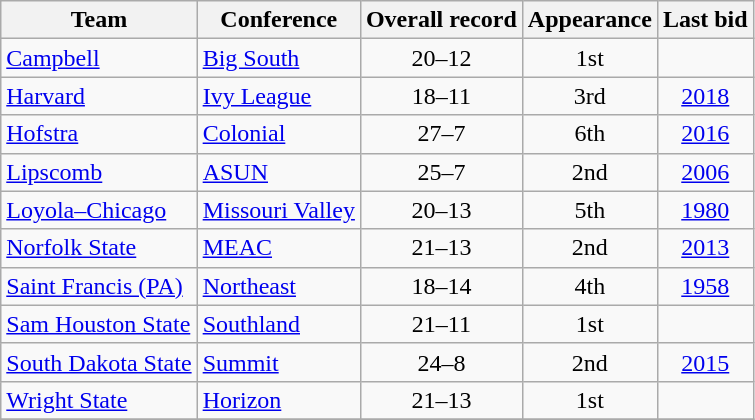<table class="wikitable sortable" style="text-align: center;">
<tr>
<th>Team</th>
<th>Conference</th>
<th data-sort-type="number">Overall record</th>
<th data-sort-type="number">Appearance</th>
<th>Last bid</th>
</tr>
<tr>
<td align=left><a href='#'>Campbell</a></td>
<td align=left><a href='#'>Big South</a></td>
<td>20–12</td>
<td>1st</td>
<td></td>
</tr>
<tr>
<td align=left><a href='#'>Harvard</a></td>
<td align=left><a href='#'>Ivy League</a></td>
<td>18–11</td>
<td>3rd</td>
<td><a href='#'>2018</a></td>
</tr>
<tr>
<td align=left><a href='#'>Hofstra</a></td>
<td align=left><a href='#'>Colonial</a></td>
<td>27–7</td>
<td>6th</td>
<td><a href='#'>2016</a></td>
</tr>
<tr>
<td align=left><a href='#'>Lipscomb</a></td>
<td align=left><a href='#'>ASUN</a></td>
<td>25–7</td>
<td>2nd</td>
<td><a href='#'>2006</a></td>
</tr>
<tr>
<td align=left><a href='#'>Loyola–Chicago</a></td>
<td align=left><a href='#'>Missouri Valley</a></td>
<td>20–13</td>
<td>5th</td>
<td><a href='#'>1980</a></td>
</tr>
<tr>
<td align=left><a href='#'>Norfolk State</a></td>
<td align=left><a href='#'>MEAC</a></td>
<td>21–13</td>
<td>2nd</td>
<td><a href='#'>2013</a></td>
</tr>
<tr>
<td align=left><a href='#'>Saint Francis (PA)</a></td>
<td align=left><a href='#'>Northeast</a></td>
<td>18–14</td>
<td>4th</td>
<td><a href='#'>1958</a></td>
</tr>
<tr>
<td align=left><a href='#'>Sam Houston State</a></td>
<td align=left><a href='#'>Southland</a></td>
<td>21–11</td>
<td>1st</td>
<td></td>
</tr>
<tr>
<td align=left><a href='#'>South Dakota State</a></td>
<td align=left><a href='#'>Summit</a></td>
<td>24–8</td>
<td>2nd</td>
<td><a href='#'>2015</a></td>
</tr>
<tr>
<td align=left><a href='#'>Wright State</a></td>
<td align=left><a href='#'>Horizon</a></td>
<td>21–13</td>
<td>1st</td>
<td></td>
</tr>
<tr>
</tr>
</table>
